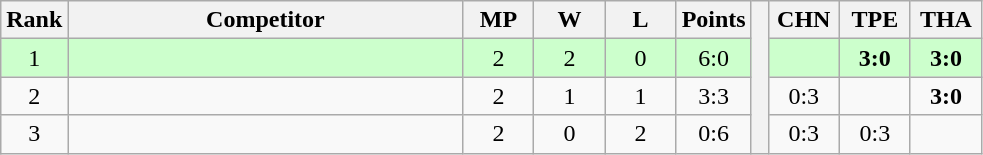<table class="wikitable" style="text-align:center">
<tr>
<th>Rank</th>
<th style="width:16em">Competitor</th>
<th style="width:2.5em">MP</th>
<th style="width:2.5em">W</th>
<th style="width:2.5em">L</th>
<th>Points</th>
<th rowspan="4"> </th>
<th style="width:2.5em">CHN</th>
<th style="width:2.5em">TPE</th>
<th style="width:2.5em">THA</th>
</tr>
<tr style="background:#cfc;">
<td>1</td>
<td style="text-align:left"></td>
<td>2</td>
<td>2</td>
<td>0</td>
<td>6:0</td>
<td></td>
<td><strong>3:0</strong></td>
<td><strong>3:0</strong></td>
</tr>
<tr>
<td>2</td>
<td style="text-align:left"></td>
<td>2</td>
<td>1</td>
<td>1</td>
<td>3:3</td>
<td>0:3</td>
<td></td>
<td><strong>3:0</strong></td>
</tr>
<tr>
<td>3</td>
<td style="text-align:left"></td>
<td>2</td>
<td>0</td>
<td>2</td>
<td>0:6</td>
<td>0:3</td>
<td>0:3</td>
<td></td>
</tr>
</table>
